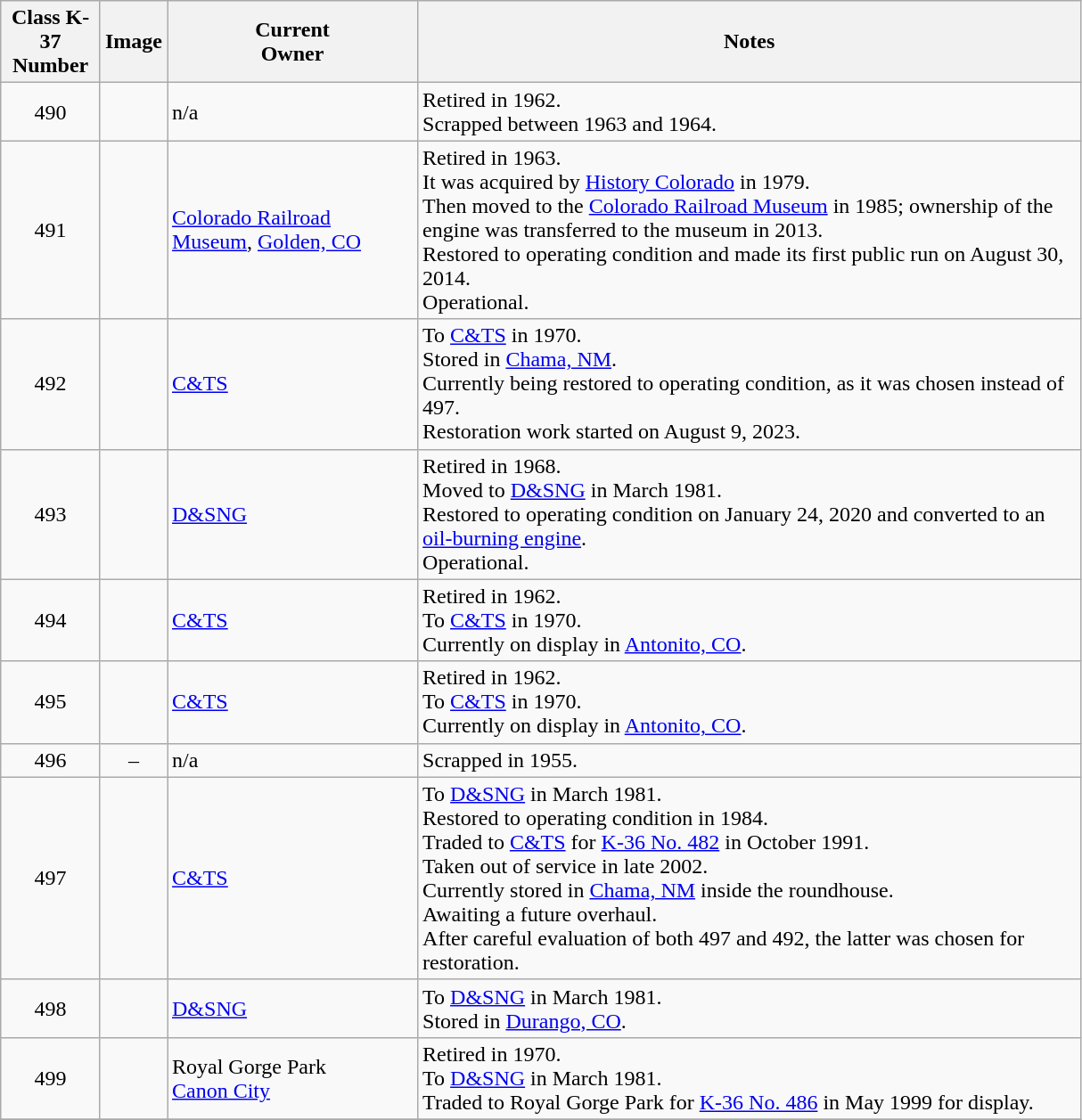<table class="wikitable" style="width:64%">
<tr>
<th>Class K-37<br>Number</th>
<th>Image</th>
<th>Current<br>Owner</th>
<th>Notes</th>
</tr>
<tr>
<td align="center">490</td>
<td></td>
<td>n/a</td>
<td>Retired in 1962.<br>Scrapped between 1963 and 1964.</td>
</tr>
<tr>
<td align="center">491</td>
<td></td>
<td><a href='#'>Colorado Railroad Museum</a>, <a href='#'>Golden, CO</a></td>
<td>Retired in 1963.<br>It was acquired by <a href='#'>History Colorado</a> in 1979.<br>Then moved to the <a href='#'>Colorado Railroad Museum</a> in 1985; ownership of the engine was transferred to the museum in 2013.<br>Restored to operating condition and made its first public run on August 30, 2014.<br>Operational.</td>
</tr>
<tr>
<td align="center">492</td>
<td></td>
<td><a href='#'>C&TS</a></td>
<td>To <a href='#'>C&TS</a> in 1970.<br>Stored in <a href='#'>Chama, NM</a>.<br>Currently being restored to operating condition, as it was chosen instead of 497.<br>Restoration work started on August 9, 2023.</td>
</tr>
<tr>
<td align="center">493</td>
<td></td>
<td><a href='#'>D&SNG</a></td>
<td>Retired in 1968.<br>Moved to <a href='#'>D&SNG</a> in March 1981.<br> Restored to operating condition on January 24, 2020 and converted to an <a href='#'>oil-burning engine</a>.<br>Operational.</td>
</tr>
<tr>
<td align="center">494</td>
<td></td>
<td><a href='#'>C&TS</a></td>
<td>Retired in 1962.<br>To <a href='#'>C&TS</a> in 1970.<br>Currently on display in <a href='#'>Antonito, CO</a>.</td>
</tr>
<tr>
<td align="center">495</td>
<td></td>
<td><a href='#'>C&TS</a></td>
<td>Retired in 1962.<br>To <a href='#'>C&TS</a> in 1970.<br>Currently on display in <a href='#'>Antonito, CO</a>.</td>
</tr>
<tr>
<td align="center">496</td>
<td style="text-align:center;">–</td>
<td>n/a</td>
<td>Scrapped in 1955.</td>
</tr>
<tr>
<td align="center">497</td>
<td></td>
<td><a href='#'>C&TS</a></td>
<td>To <a href='#'>D&SNG</a> in March 1981.<br>Restored to operating condition in 1984.<br>Traded to <a href='#'>C&TS</a> for <a href='#'>K-36 No. 482</a> in October 1991.<br>Taken out of service in late 2002.<br>Currently stored in <a href='#'>Chama, NM</a> inside the roundhouse.<br>Awaiting a future overhaul.<br>After careful evaluation of both 497 and 492, the latter was chosen for restoration.</td>
</tr>
<tr>
<td align="center">498</td>
<td></td>
<td><a href='#'>D&SNG</a></td>
<td>To <a href='#'>D&SNG</a> in March 1981.<br>Stored in <a href='#'>Durango, CO</a>.</td>
</tr>
<tr>
<td align="center">499</td>
<td></td>
<td>Royal Gorge Park<br><a href='#'>Canon City</a></td>
<td>Retired in 1970.<br>To <a href='#'>D&SNG</a> in March 1981.<br>Traded to Royal Gorge Park for <a href='#'>K-36 No. 486</a> in May 1999 for display.</td>
</tr>
<tr>
</tr>
</table>
